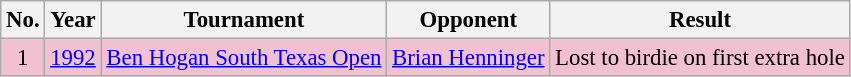<table class="wikitable" style="font-size:95%;">
<tr>
<th>No.</th>
<th>Year</th>
<th>Tournament</th>
<th>Opponent</th>
<th>Result</th>
</tr>
<tr style="background:#F2C1D1;">
<td align=center>1</td>
<td><a href='#'>1992</a></td>
<td><a href='#'>Ben Hogan South Texas Open</a></td>
<td> <a href='#'>Brian Henninger</a></td>
<td>Lost to birdie on first extra hole</td>
</tr>
</table>
